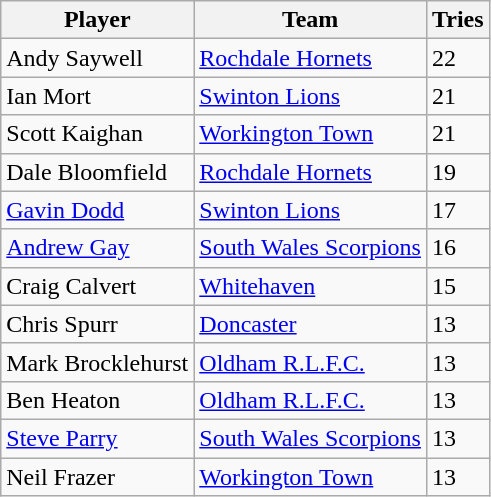<table class="wikitable" style="text-align:left; display:inline-table;">
<tr>
<th>Player</th>
<th>Team</th>
<th>Tries</th>
</tr>
<tr>
<td>Andy Saywell</td>
<td><a href='#'>Rochdale Hornets</a></td>
<td>22</td>
</tr>
<tr>
<td>Ian Mort</td>
<td><a href='#'>Swinton Lions</a></td>
<td>21</td>
</tr>
<tr>
<td>Scott Kaighan</td>
<td><a href='#'>Workington Town</a></td>
<td>21</td>
</tr>
<tr>
<td>Dale Bloomfield</td>
<td><a href='#'>Rochdale Hornets</a></td>
<td>19</td>
</tr>
<tr>
<td><a href='#'>Gavin Dodd</a></td>
<td><a href='#'>Swinton Lions</a></td>
<td>17</td>
</tr>
<tr>
<td><a href='#'>Andrew Gay</a></td>
<td><a href='#'>South Wales Scorpions</a></td>
<td>16</td>
</tr>
<tr>
<td>Craig Calvert</td>
<td><a href='#'>Whitehaven</a></td>
<td>15</td>
</tr>
<tr>
<td>Chris Spurr</td>
<td><a href='#'>Doncaster</a></td>
<td>13</td>
</tr>
<tr>
<td>Mark Brocklehurst</td>
<td><a href='#'>Oldham R.L.F.C.</a></td>
<td>13</td>
</tr>
<tr>
<td>Ben Heaton</td>
<td><a href='#'>Oldham R.L.F.C.</a></td>
<td>13</td>
</tr>
<tr>
<td><a href='#'>Steve Parry</a></td>
<td><a href='#'>South Wales Scorpions</a></td>
<td>13</td>
</tr>
<tr>
<td>Neil Frazer</td>
<td><a href='#'>Workington Town</a></td>
<td>13</td>
</tr>
</table>
